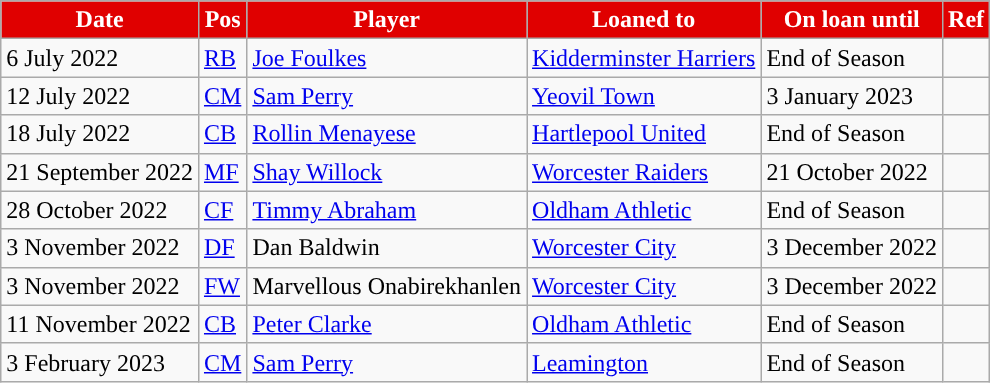<table class="wikitable plainrowheaders sortable">
<tr>
<th style="background:#E00000; color:#FFFFFF; ">Date</th>
<th style="background:#E00000; color:#FFFFFF; ">Pos</th>
<th style="background:#E00000; color:#FFFFFF; ">Player</th>
<th style="background:#E00000; color:#FFFFFF; ">Loaned to</th>
<th style="background:#E00000; color:#FFFFFF; ">On loan until</th>
<th style="background:#E00000; color:#FFFFFF; ">Ref</th>
</tr>
<tr>
<td>6 July 2022</td>
<td><a href='#'>RB</a></td>
<td> <a href='#'>Joe Foulkes</a></td>
<td> <a href='#'>Kidderminster Harriers</a></td>
<td>End of Season</td>
<td></td>
</tr>
<tr>
<td>12 July 2022</td>
<td><a href='#'>CM</a></td>
<td> <a href='#'>Sam Perry</a></td>
<td> <a href='#'>Yeovil Town</a></td>
<td>3 January 2023</td>
<td></td>
</tr>
<tr>
<td>18 July 2022</td>
<td><a href='#'>CB</a></td>
<td> <a href='#'>Rollin Menayese</a></td>
<td> <a href='#'>Hartlepool United</a></td>
<td>End of Season</td>
<td></td>
</tr>
<tr>
<td>21 September 2022</td>
<td><a href='#'>MF</a></td>
<td> <a href='#'>Shay Willock</a></td>
<td> <a href='#'>Worcester Raiders</a></td>
<td>21 October 2022</td>
<td></td>
</tr>
<tr>
<td>28 October 2022</td>
<td><a href='#'>CF</a></td>
<td> <a href='#'>Timmy Abraham</a></td>
<td> <a href='#'>Oldham Athletic</a></td>
<td>End of Season</td>
<td></td>
</tr>
<tr>
<td>3 November 2022</td>
<td><a href='#'>DF</a></td>
<td> Dan Baldwin</td>
<td> <a href='#'>Worcester City</a></td>
<td>3 December 2022</td>
<td></td>
</tr>
<tr>
<td>3 November 2022</td>
<td><a href='#'>FW</a></td>
<td> Marvellous Onabirekhanlen</td>
<td> <a href='#'>Worcester City</a></td>
<td>3 December 2022</td>
<td></td>
</tr>
<tr>
<td>11 November 2022</td>
<td><a href='#'>CB</a></td>
<td> <a href='#'>Peter Clarke</a></td>
<td> <a href='#'>Oldham Athletic</a></td>
<td>End of Season</td>
<td></td>
</tr>
<tr>
<td>3 February 2023</td>
<td><a href='#'>CM</a></td>
<td> <a href='#'>Sam Perry</a></td>
<td> <a href='#'>Leamington</a></td>
<td>End of Season</td>
<td></td>
</tr>
</table>
